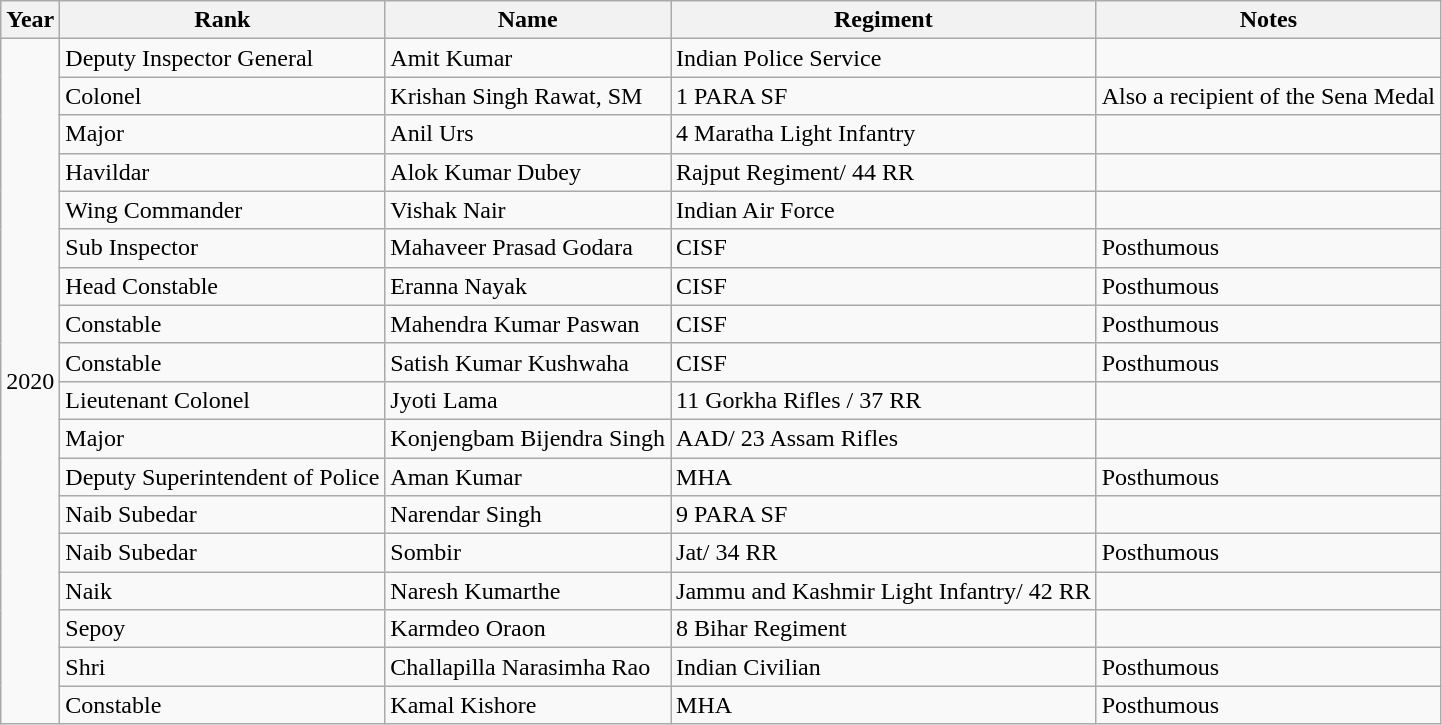<table class="wikitable sortable">
<tr>
<th>Year</th>
<th>Rank</th>
<th>Name</th>
<th>Regiment</th>
<th>Notes</th>
</tr>
<tr>
<td rowspan="18">2020</td>
<td>Deputy Inspector General</td>
<td>Amit Kumar</td>
<td>Indian Police Service</td>
<td></td>
</tr>
<tr>
<td>Colonel</td>
<td>Krishan Singh Rawat, SM</td>
<td>1 PARA SF</td>
<td>Also a recipient of the Sena Medal</td>
</tr>
<tr>
<td>Major</td>
<td>Anil Urs</td>
<td>4 Maratha Light Infantry</td>
<td></td>
</tr>
<tr>
<td>Havildar</td>
<td>Alok Kumar Dubey</td>
<td>Rajput Regiment/ 44 RR</td>
<td></td>
</tr>
<tr>
<td>Wing Commander</td>
<td>Vishak Nair</td>
<td>Indian Air Force</td>
<td></td>
</tr>
<tr>
<td>Sub Inspector</td>
<td>Mahaveer Prasad Godara</td>
<td>CISF</td>
<td>Posthumous</td>
</tr>
<tr>
<td>Head Constable</td>
<td>Eranna Nayak</td>
<td>CISF</td>
<td>Posthumous</td>
</tr>
<tr>
<td>Constable</td>
<td>Mahendra Kumar Paswan</td>
<td>CISF</td>
<td>Posthumous</td>
</tr>
<tr>
<td>Constable</td>
<td>Satish Kumar Kushwaha</td>
<td>CISF</td>
<td>Posthumous</td>
</tr>
<tr>
<td>Lieutenant Colonel</td>
<td>Jyoti Lama</td>
<td>11 Gorkha Rifles / 37 RR</td>
<td></td>
</tr>
<tr>
<td>Major</td>
<td>Konjengbam Bijendra Singh</td>
<td>AAD/ 23 Assam Rifles</td>
<td></td>
</tr>
<tr>
<td>Deputy Superintendent of Police</td>
<td>Aman Kumar</td>
<td>MHA</td>
<td>Posthumous</td>
</tr>
<tr>
<td>Naib Subedar</td>
<td>Narendar Singh</td>
<td>9 PARA SF</td>
<td></td>
</tr>
<tr>
<td>Naib Subedar</td>
<td>Sombir</td>
<td>Jat/ 34 RR</td>
<td>Posthumous</td>
</tr>
<tr>
<td>Naik</td>
<td>Naresh Kumarthe</td>
<td>Jammu and Kashmir Light Infantry/ 42 RR</td>
<td></td>
</tr>
<tr>
<td>Sepoy</td>
<td>Karmdeo Oraon</td>
<td>8 Bihar Regiment</td>
<td></td>
</tr>
<tr>
<td>Shri</td>
<td>Challapilla Narasimha Rao</td>
<td>Indian Civilian</td>
<td>Posthumous</td>
</tr>
<tr>
<td>Constable</td>
<td>Kamal Kishore</td>
<td>MHA</td>
<td>Posthumous</td>
</tr>
</table>
